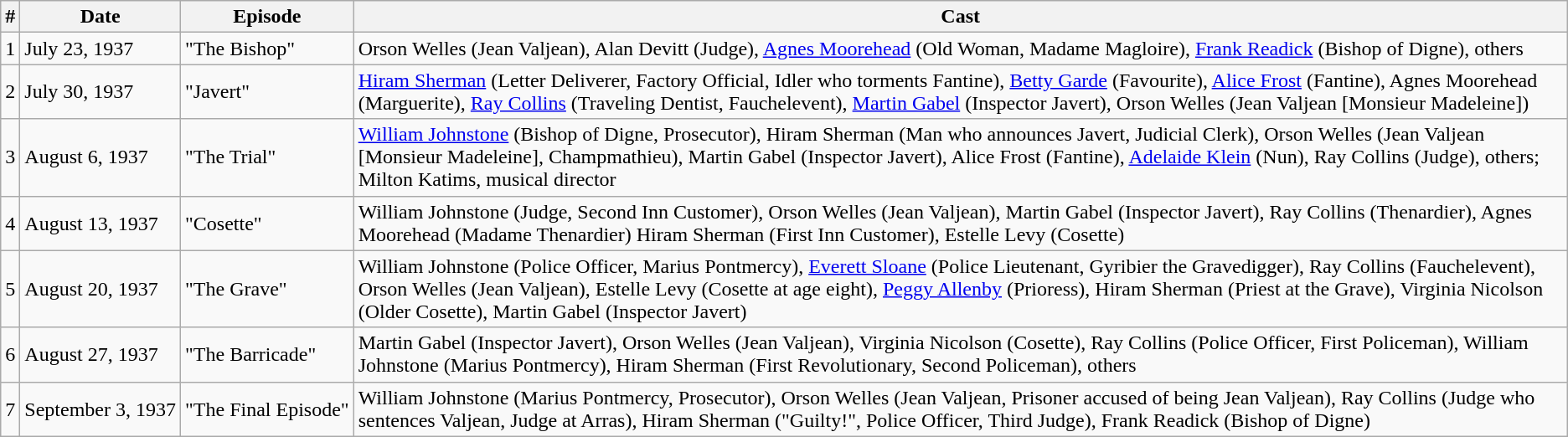<table class="wikitable">
<tr>
<th align="center">#</th>
<th align="center">Date</th>
<th align="center">Episode</th>
<th align="center">Cast</th>
</tr>
<tr>
<td>1</td>
<td>July 23, 1937</td>
<td>"The Bishop"</td>
<td>Orson Welles (Jean Valjean), Alan Devitt (Judge), <a href='#'>Agnes Moorehead</a> (Old Woman, Madame Magloire), <a href='#'>Frank Readick</a> (Bishop of Digne), others</td>
</tr>
<tr>
<td>2</td>
<td>July 30, 1937</td>
<td>"Javert"</td>
<td><a href='#'>Hiram Sherman</a> (Letter Deliverer, Factory Official, Idler who torments Fantine), <a href='#'>Betty Garde</a> (Favourite), <a href='#'>Alice Frost</a> (Fantine), Agnes Moorehead (Marguerite), <a href='#'>Ray Collins</a> (Traveling Dentist, Fauchelevent), <a href='#'>Martin Gabel</a> (Inspector Javert), Orson Welles (Jean Valjean [Monsieur Madeleine])</td>
</tr>
<tr>
<td>3</td>
<td>August 6, 1937</td>
<td>"The Trial"</td>
<td><a href='#'>William Johnstone</a> (Bishop of Digne, Prosecutor), Hiram Sherman (Man who announces Javert, Judicial Clerk), Orson Welles (Jean Valjean [Monsieur Madeleine], Champmathieu), Martin Gabel (Inspector Javert), Alice Frost (Fantine), <a href='#'>Adelaide Klein</a> (Nun), Ray Collins (Judge), others; Milton Katims, musical director</td>
</tr>
<tr>
<td>4</td>
<td>August 13, 1937</td>
<td>"Cosette"</td>
<td>William Johnstone (Judge, Second Inn Customer), Orson Welles (Jean Valjean), Martin Gabel (Inspector Javert), Ray Collins (Thenardier), Agnes Moorehead (Madame Thenardier) Hiram Sherman (First Inn Customer), Estelle Levy (Cosette)</td>
</tr>
<tr>
<td>5</td>
<td>August 20, 1937</td>
<td>"The Grave"</td>
<td>William Johnstone (Police Officer, Marius Pontmercy), <a href='#'>Everett Sloane</a> (Police Lieutenant, Gyribier the Gravedigger), Ray Collins (Fauchelevent), Orson Welles (Jean Valjean), Estelle Levy (Cosette at age eight), <a href='#'>Peggy Allenby</a> (Prioress), Hiram Sherman (Priest at the Grave), Virginia Nicolson (Older Cosette), Martin Gabel (Inspector Javert)</td>
</tr>
<tr>
<td>6</td>
<td>August 27, 1937</td>
<td>"The Barricade"</td>
<td>Martin Gabel (Inspector Javert), Orson Welles (Jean Valjean), Virginia Nicolson (Cosette), Ray Collins (Police Officer, First Policeman), William Johnstone (Marius Pontmercy), Hiram Sherman (First Revolutionary, Second Policeman), others</td>
</tr>
<tr>
<td>7</td>
<td>September 3, 1937</td>
<td>"The Final Episode"</td>
<td>William Johnstone (Marius Pontmercy, Prosecutor), Orson Welles (Jean Valjean, Prisoner accused of being Jean Valjean), Ray Collins (Judge who sentences Valjean, Judge at Arras), Hiram Sherman ("Guilty!", Police Officer, Third Judge), Frank Readick (Bishop of Digne)</td>
</tr>
</table>
